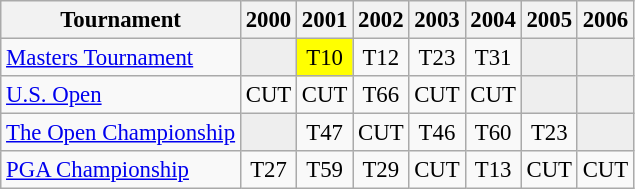<table class="wikitable" style="font-size:95%;text-align:center;">
<tr>
<th>Tournament</th>
<th>2000</th>
<th>2001</th>
<th>2002</th>
<th>2003</th>
<th>2004</th>
<th>2005</th>
<th>2006</th>
</tr>
<tr>
<td align=left><a href='#'>Masters Tournament</a></td>
<td style="background:#eeeeee;"></td>
<td style="background:yellow;">T10</td>
<td>T12</td>
<td>T23</td>
<td>T31</td>
<td style="background:#eeeeee;"></td>
<td style="background:#eeeeee;"></td>
</tr>
<tr>
<td align=left><a href='#'>U.S. Open</a></td>
<td>CUT</td>
<td>CUT</td>
<td>T66</td>
<td>CUT</td>
<td>CUT</td>
<td style="background:#eeeeee;"></td>
<td style="background:#eeeeee;"></td>
</tr>
<tr>
<td align=left><a href='#'>The Open Championship</a></td>
<td style="background:#eeeeee;"></td>
<td>T47</td>
<td>CUT</td>
<td>T46</td>
<td>T60</td>
<td>T23</td>
<td style="background:#eeeeee;"></td>
</tr>
<tr>
<td align=left><a href='#'>PGA Championship</a></td>
<td>T27</td>
<td>T59</td>
<td>T29</td>
<td>CUT</td>
<td>T13</td>
<td>CUT</td>
<td>CUT</td>
</tr>
</table>
